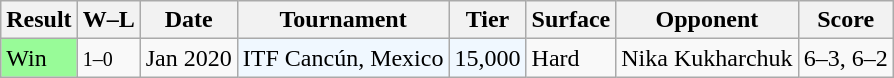<table class="sortable wikitable">
<tr>
<th>Result</th>
<th class="unsortable">W–L</th>
<th>Date</th>
<th>Tournament</th>
<th>Tier</th>
<th>Surface</th>
<th>Opponent</th>
<th class="unsortable">Score</th>
</tr>
<tr>
<td bgcolor=98FB98>Win</td>
<td><small>1–0</small></td>
<td>Jan 2020</td>
<td bgcolor=f0f8ff>ITF Cancún, Mexico</td>
<td bgcolor=f0f8ff>15,000</td>
<td>Hard</td>
<td> Nika Kukharchuk</td>
<td>6–3, 6–2</td>
</tr>
</table>
